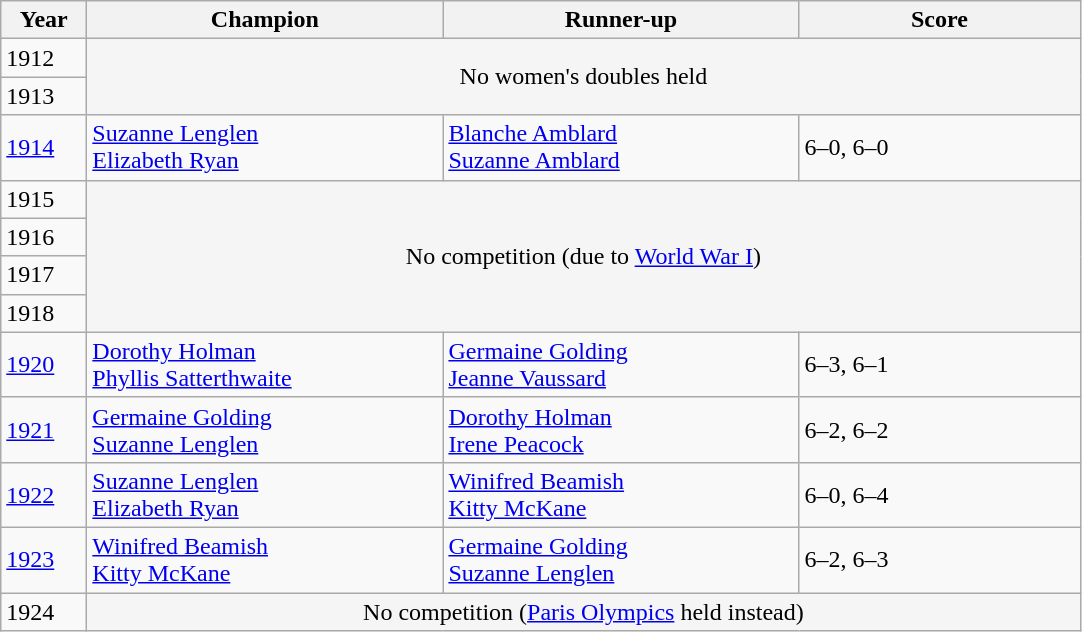<table class="wikitable">
<tr>
<th style="width:50px;">Year</th>
<th style="width:230px;">Champion</th>
<th style="width:230px;">Runner-up</th>
<th style="width:180px;">Score</th>
</tr>
<tr>
<td>1912</td>
<td rowspan=2 colspan=3 align="center" bgcolor="#F5F5F5">No women's doubles held</td>
</tr>
<tr>
<td>1913</td>
</tr>
<tr>
<td><a href='#'>1914</a></td>
<td> <a href='#'>Suzanne Lenglen</a> <br>  <a href='#'>Elizabeth Ryan</a></td>
<td> <a href='#'>Blanche Amblard</a> <br>  <a href='#'>Suzanne Amblard</a></td>
<td>6–0, 6–0</td>
</tr>
<tr>
<td>1915</td>
<td rowspan=4 colspan=3 align="center" bgcolor="#F5F5F5">No competition (due to <a href='#'>World War I</a>)</td>
</tr>
<tr>
<td>1916</td>
</tr>
<tr>
<td>1917</td>
</tr>
<tr>
<td>1918</td>
</tr>
<tr>
<td><a href='#'>1920</a></td>
<td> <a href='#'>Dorothy Holman</a> <br>  <a href='#'>Phyllis Satterthwaite</a></td>
<td> <a href='#'>Germaine Golding</a> <br>  <a href='#'>Jeanne Vaussard</a></td>
<td>6–3, 6–1</td>
</tr>
<tr>
<td><a href='#'>1921</a></td>
<td> <a href='#'>Germaine Golding</a> <br>  <a href='#'>Suzanne Lenglen</a></td>
<td> <a href='#'>Dorothy Holman</a> <br>  <a href='#'>Irene Peacock</a></td>
<td>6–2, 6–2</td>
</tr>
<tr>
<td><a href='#'>1922</a></td>
<td> <a href='#'>Suzanne Lenglen</a> <br>  <a href='#'>Elizabeth Ryan</a></td>
<td> <a href='#'>Winifred Beamish</a> <br>  <a href='#'>Kitty McKane</a></td>
<td>6–0, 6–4</td>
</tr>
<tr>
<td><a href='#'>1923</a></td>
<td> <a href='#'>Winifred Beamish</a> <br>  <a href='#'>Kitty McKane</a></td>
<td> <a href='#'>Germaine Golding</a> <br>  <a href='#'>Suzanne Lenglen</a></td>
<td>6–2, 6–3</td>
</tr>
<tr>
<td>1924</td>
<td colspan=3 align="center" bgcolor="#F5F5F5">No competition (<a href='#'>Paris Olympics</a> held instead)</td>
</tr>
</table>
